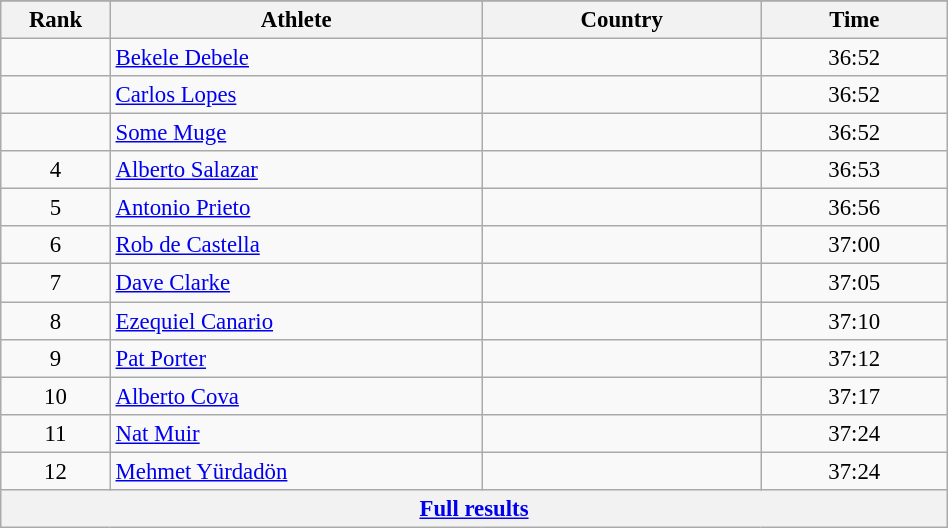<table class="wikitable sortable" style=" text-align:center; font-size:95%;" width="50%">
<tr>
</tr>
<tr>
<th width=5%>Rank</th>
<th width=20%>Athlete</th>
<th width=15%>Country</th>
<th width=10%>Time</th>
</tr>
<tr>
<td align=center></td>
<td align=left><a href='#'>Bekele Debele</a></td>
<td align=left></td>
<td>36:52</td>
</tr>
<tr>
<td align=center></td>
<td align=left><a href='#'>Carlos Lopes</a></td>
<td align=left></td>
<td>36:52</td>
</tr>
<tr>
<td align=center></td>
<td align=left><a href='#'>Some Muge</a></td>
<td align=left></td>
<td>36:52</td>
</tr>
<tr>
<td align=center>4</td>
<td align=left><a href='#'>Alberto Salazar</a></td>
<td align=left></td>
<td>36:53</td>
</tr>
<tr>
<td align=center>5</td>
<td align=left><a href='#'>Antonio Prieto</a></td>
<td align=left></td>
<td>36:56</td>
</tr>
<tr>
<td align=center>6</td>
<td align=left><a href='#'>Rob de Castella</a></td>
<td align=left></td>
<td>37:00</td>
</tr>
<tr>
<td align=center>7</td>
<td align=left><a href='#'>Dave Clarke</a></td>
<td align=left></td>
<td>37:05</td>
</tr>
<tr>
<td align=center>8</td>
<td align=left><a href='#'>Ezequiel Canario</a></td>
<td align=left></td>
<td>37:10</td>
</tr>
<tr>
<td align=center>9</td>
<td align=left><a href='#'>Pat Porter</a></td>
<td align=left></td>
<td>37:12</td>
</tr>
<tr>
<td align=center>10</td>
<td align=left><a href='#'>Alberto Cova</a></td>
<td align=left></td>
<td>37:17</td>
</tr>
<tr>
<td align=center>11</td>
<td align=left><a href='#'>Nat Muir</a></td>
<td align=left></td>
<td>37:24</td>
</tr>
<tr>
<td align=center>12</td>
<td align=left><a href='#'>Mehmet Yürdadön</a></td>
<td align=left></td>
<td>37:24</td>
</tr>
<tr class="sortbottom">
<th colspan=4 align=center><a href='#'>Full results</a></th>
</tr>
</table>
